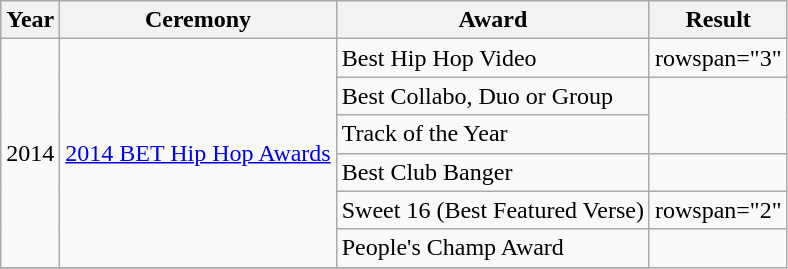<table class="wikitable">
<tr>
<th>Year</th>
<th>Ceremony</th>
<th>Award</th>
<th>Result</th>
</tr>
<tr>
<td rowspan="6">2014</td>
<td rowspan="6"><a href='#'>2014 BET Hip Hop Awards</a></td>
<td>Best Hip Hop Video</td>
<td>rowspan="3" </td>
</tr>
<tr>
<td>Best Collabo, Duo or Group</td>
</tr>
<tr>
<td>Track of the Year</td>
</tr>
<tr>
<td>Best Club Banger</td>
<td></td>
</tr>
<tr>
<td>Sweet 16 (Best Featured Verse)</td>
<td>rowspan="2" </td>
</tr>
<tr>
<td>People's Champ Award</td>
</tr>
<tr>
</tr>
</table>
